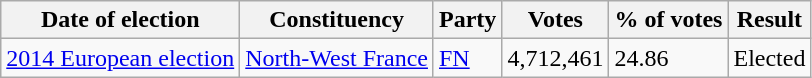<table class="wikitable">
<tr>
<th>Date of election</th>
<th>Constituency</th>
<th>Party</th>
<th>Votes</th>
<th>% of votes</th>
<th>Result</th>
</tr>
<tr>
<td><a href='#'>2014 European election</a></td>
<td><a href='#'>North-West France</a></td>
<td><a href='#'>FN</a></td>
<td>4,712,461</td>
<td>24.86</td>
<td>Elected</td>
</tr>
</table>
